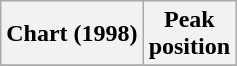<table class="wikitable sortable plainrowheaders" style="text-align:center">
<tr>
<th scope="col">Chart (1998)</th>
<th scope="col">Peak<br>position</th>
</tr>
<tr>
</tr>
</table>
